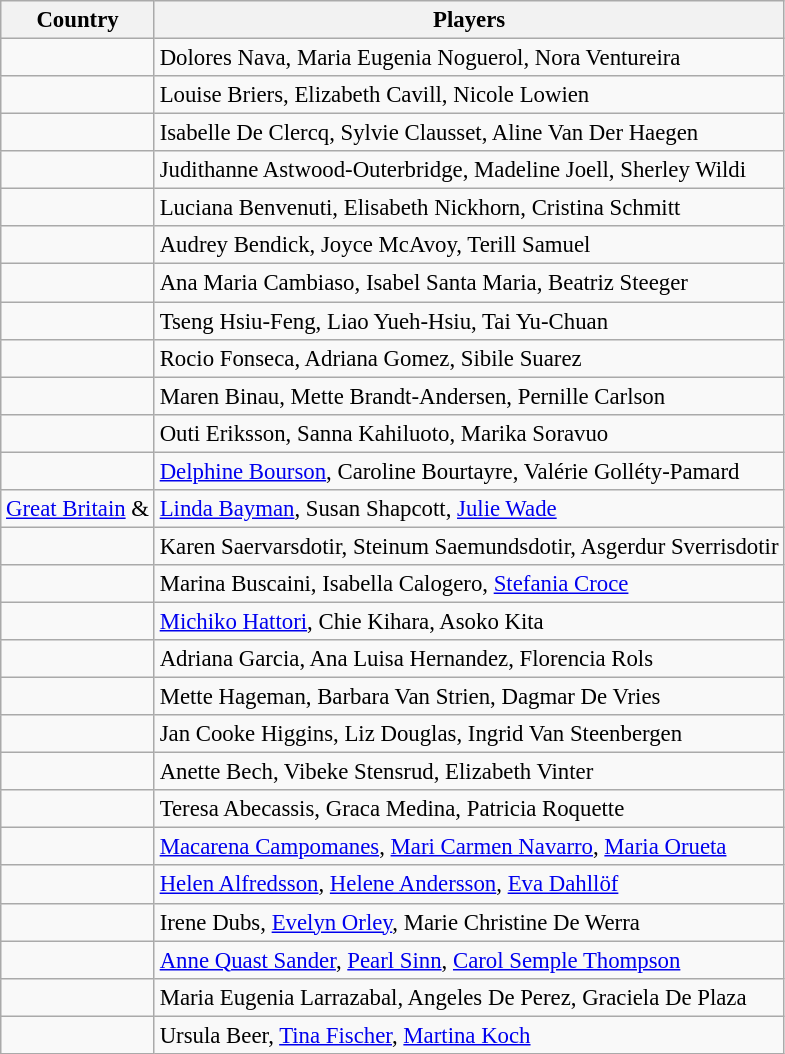<table class="wikitable" style="font-size:95%;">
<tr>
<th>Country</th>
<th>Players</th>
</tr>
<tr>
<td></td>
<td>Dolores Nava, Maria Eugenia Noguerol, Nora Ventureira</td>
</tr>
<tr>
<td></td>
<td>Louise Briers, Elizabeth Cavill, Nicole Lowien</td>
</tr>
<tr>
<td></td>
<td>Isabelle De Clercq, Sylvie Clausset, Aline Van Der Haegen</td>
</tr>
<tr>
<td></td>
<td>Judithanne Astwood-Outerbridge, Madeline Joell, Sherley Wildi</td>
</tr>
<tr>
<td></td>
<td>Luciana Benvenuti, Elisabeth Nickhorn, Cristina Schmitt</td>
</tr>
<tr>
<td></td>
<td>Audrey Bendick, Joyce McAvoy, Terill Samuel</td>
</tr>
<tr>
<td></td>
<td>Ana Maria Cambiaso, Isabel Santa Maria, Beatriz Steeger</td>
</tr>
<tr>
<td></td>
<td>Tseng Hsiu-Feng, Liao Yueh-Hsiu, Tai Yu-Chuan</td>
</tr>
<tr>
<td></td>
<td>Rocio Fonseca, Adriana Gomez, Sibile Suarez</td>
</tr>
<tr>
<td></td>
<td>Maren Binau, Mette Brandt-Andersen, Pernille Carlson</td>
</tr>
<tr>
<td></td>
<td>Outi Eriksson, Sanna Kahiluoto, Marika Soravuo</td>
</tr>
<tr>
<td></td>
<td><a href='#'>Delphine Bourson</a>, Caroline Bourtayre, Valérie Golléty-Pamard</td>
</tr>
<tr>
<td> <a href='#'>Great Britain</a> &<br></td>
<td><a href='#'>Linda Bayman</a>, Susan Shapcott, <a href='#'>Julie Wade</a></td>
</tr>
<tr>
<td></td>
<td>Karen Saervarsdotir, Steinum Saemundsdotir, Asgerdur Sverrisdotir</td>
</tr>
<tr>
<td></td>
<td>Marina Buscaini, Isabella Calogero, <a href='#'>Stefania Croce</a></td>
</tr>
<tr>
<td></td>
<td><a href='#'>Michiko Hattori</a>, Chie Kihara, Asoko Kita</td>
</tr>
<tr>
<td></td>
<td>Adriana Garcia, Ana Luisa Hernandez, Florencia Rols</td>
</tr>
<tr>
<td></td>
<td>Mette Hageman, Barbara Van Strien, Dagmar De Vries</td>
</tr>
<tr>
<td></td>
<td>Jan Cooke Higgins, Liz Douglas, Ingrid Van Steenbergen</td>
</tr>
<tr>
<td></td>
<td>Anette Bech, Vibeke Stensrud, Elizabeth Vinter</td>
</tr>
<tr>
<td></td>
<td>Teresa Abecassis, Graca Medina, Patricia Roquette</td>
</tr>
<tr>
<td></td>
<td><a href='#'>Macarena Campomanes</a>, <a href='#'>Mari Carmen Navarro</a>, <a href='#'>Maria Orueta</a></td>
</tr>
<tr>
<td></td>
<td><a href='#'>Helen Alfredsson</a>, <a href='#'>Helene Andersson</a>,  <a href='#'>Eva Dahllöf</a></td>
</tr>
<tr>
<td></td>
<td>Irene Dubs, <a href='#'>Evelyn Orley</a>, Marie Christine De Werra</td>
</tr>
<tr>
<td></td>
<td><a href='#'>Anne Quast Sander</a>, <a href='#'>Pearl Sinn</a>, <a href='#'>Carol Semple Thompson</a></td>
</tr>
<tr>
<td></td>
<td>Maria Eugenia Larrazabal, Angeles De Perez, Graciela De Plaza</td>
</tr>
<tr>
<td></td>
<td>Ursula Beer, <a href='#'>Tina Fischer</a>, <a href='#'>Martina Koch</a></td>
</tr>
</table>
